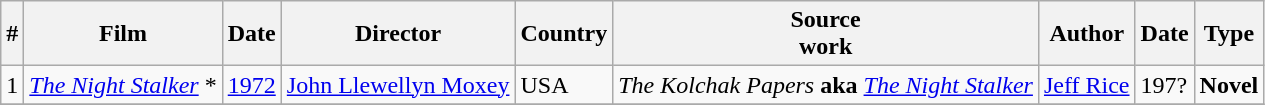<table class="wikitable">
<tr>
<th>#</th>
<th>Film</th>
<th>Date</th>
<th>Director</th>
<th>Country</th>
<th>Source<br>work</th>
<th>Author</th>
<th>Date</th>
<th>Type</th>
</tr>
<tr>
<td>1</td>
<td><em><a href='#'>The Night Stalker</a></em> *</td>
<td><a href='#'>1972</a></td>
<td><a href='#'>John Llewellyn Moxey</a></td>
<td>USA</td>
<td><em>The Kolchak Papers</em> <strong>aka</strong> <em><a href='#'>The Night Stalker</a></em></td>
<td><a href='#'>Jeff Rice</a></td>
<td>197?</td>
<td><strong>Novel</strong></td>
</tr>
<tr>
</tr>
</table>
